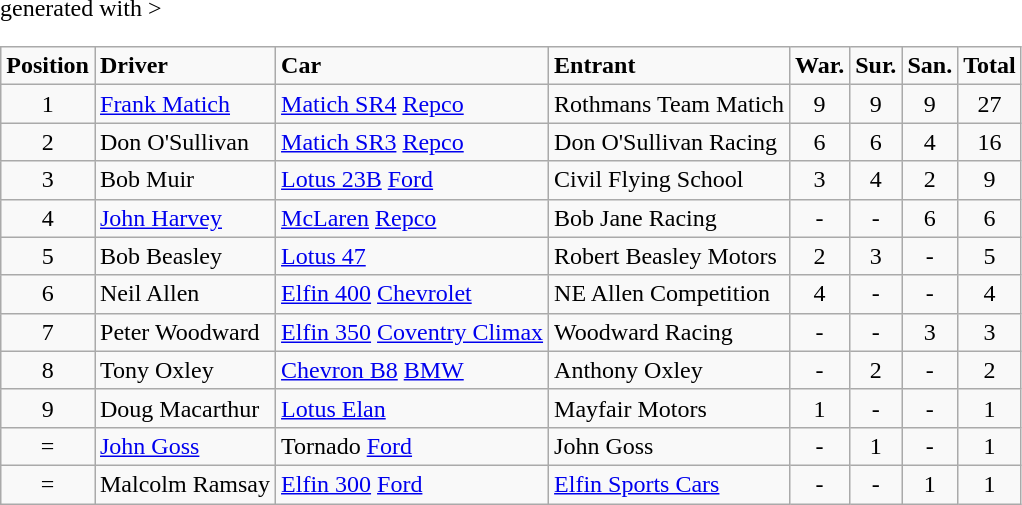<table class="wikitable" <hiddentext>generated with >
<tr style="font-weight:bold">
<td align="center">Position</td>
<td>Driver</td>
<td>Car</td>
<td>Entrant</td>
<td align="center">War.</td>
<td align="center">Sur.</td>
<td align="center">San.</td>
<td align="center">Total</td>
</tr>
<tr>
<td height="13" align="center">1</td>
<td><a href='#'>Frank Matich</a></td>
<td><a href='#'>Matich SR4</a> <a href='#'>Repco</a></td>
<td>Rothmans Team Matich</td>
<td align="center">9</td>
<td align="center">9</td>
<td align="center">9</td>
<td align="center">27</td>
</tr>
<tr>
<td height="13" align="center">2</td>
<td>Don O'Sullivan</td>
<td><a href='#'>Matich SR3</a> <a href='#'>Repco</a></td>
<td>Don O'Sullivan Racing</td>
<td align="center">6</td>
<td align="center">6</td>
<td align="center">4</td>
<td align="center">16</td>
</tr>
<tr>
<td height="13" align="center">3</td>
<td>Bob Muir</td>
<td><a href='#'>Lotus 23B</a> <a href='#'>Ford</a></td>
<td>Civil Flying School</td>
<td align="center">3</td>
<td align="center">4</td>
<td align="center">2</td>
<td align="center">9</td>
</tr>
<tr>
<td height="13" align="center">4</td>
<td><a href='#'>John Harvey</a></td>
<td><a href='#'>McLaren</a> <a href='#'>Repco</a></td>
<td>Bob Jane Racing</td>
<td align="center">-</td>
<td align="center">-</td>
<td align="center">6</td>
<td align="center">6</td>
</tr>
<tr>
<td height="13" align="center">5</td>
<td>Bob Beasley</td>
<td><a href='#'>Lotus 47</a></td>
<td>Robert Beasley Motors</td>
<td align="center">2</td>
<td align="center">3</td>
<td align="center">-</td>
<td align="center">5</td>
</tr>
<tr>
<td height="13" align="center">6</td>
<td>Neil Allen</td>
<td><a href='#'>Elfin 400</a> <a href='#'>Chevrolet</a></td>
<td>NE Allen Competition</td>
<td align="center">4</td>
<td align="center">-</td>
<td align="center">-</td>
<td align="center">4</td>
</tr>
<tr>
<td height="13" align="center">7</td>
<td>Peter Woodward</td>
<td><a href='#'>Elfin 350</a> <a href='#'>Coventry Climax</a></td>
<td>Woodward Racing</td>
<td align="center">-</td>
<td align="center">-</td>
<td align="center">3</td>
<td align="center">3</td>
</tr>
<tr>
<td height="13" align="center">8</td>
<td>Tony Oxley</td>
<td><a href='#'>Chevron B8</a> <a href='#'>BMW</a></td>
<td>Anthony Oxley</td>
<td align="center">-</td>
<td align="center">2</td>
<td align="center">-</td>
<td align="center">2</td>
</tr>
<tr>
<td height="13" align="center">9</td>
<td>Doug Macarthur</td>
<td><a href='#'>Lotus Elan</a></td>
<td>Mayfair Motors</td>
<td align="center">1</td>
<td align="center">-</td>
<td align="center">-</td>
<td align="center">1</td>
</tr>
<tr>
<td height="13" align="center">=</td>
<td><a href='#'>John Goss</a></td>
<td>Tornado <a href='#'>Ford</a></td>
<td>John Goss</td>
<td align="center">-</td>
<td align="center">1</td>
<td align="center">-</td>
<td align="center">1</td>
</tr>
<tr>
<td height="13" align="center">=</td>
<td>Malcolm Ramsay</td>
<td><a href='#'>Elfin 300</a> <a href='#'>Ford</a></td>
<td><a href='#'>Elfin Sports Cars</a></td>
<td align="center">-</td>
<td align="center">-</td>
<td align="center">1</td>
<td align="center">1</td>
</tr>
</table>
